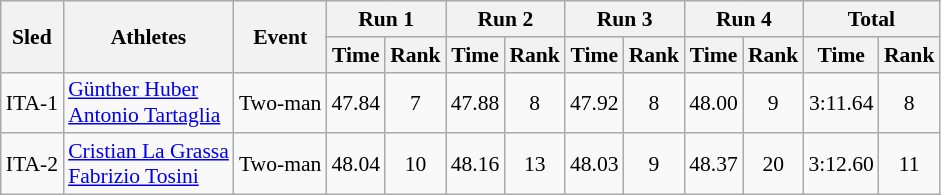<table class="wikitable" border="1" style="font-size:90%">
<tr>
<th rowspan="2">Sled</th>
<th rowspan="2">Athletes</th>
<th rowspan="2">Event</th>
<th colspan="2">Run 1</th>
<th colspan="2">Run 2</th>
<th colspan="2">Run 3</th>
<th colspan="2">Run 4</th>
<th colspan="2">Total</th>
</tr>
<tr>
<th>Time</th>
<th>Rank</th>
<th>Time</th>
<th>Rank</th>
<th>Time</th>
<th>Rank</th>
<th>Time</th>
<th>Rank</th>
<th>Time</th>
<th>Rank</th>
</tr>
<tr>
<td align="center">ITA-1</td>
<td><a href='#'>Günther Huber</a><br><a href='#'>Antonio Tartaglia</a></td>
<td>Two-man</td>
<td align="center">47.84</td>
<td align="center">7</td>
<td align="center">47.88</td>
<td align="center">8</td>
<td align="center">47.92</td>
<td align="center">8</td>
<td align="center">48.00</td>
<td align="center">9</td>
<td align="center">3:11.64</td>
<td align="center">8</td>
</tr>
<tr>
<td align="center">ITA-2</td>
<td><a href='#'>Cristian La Grassa</a><br><a href='#'>Fabrizio Tosini</a></td>
<td>Two-man</td>
<td align="center">48.04</td>
<td align="center">10</td>
<td align="center">48.16</td>
<td align="center">13</td>
<td align="center">48.03</td>
<td align="center">9</td>
<td align="center">48.37</td>
<td align="center">20</td>
<td align="center">3:12.60</td>
<td align="center">11</td>
</tr>
</table>
